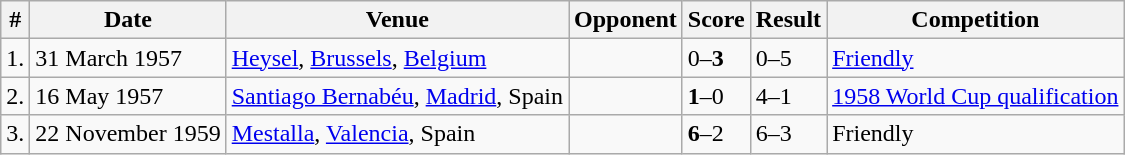<table class="wikitable" style="font-size:100%">
<tr>
<th>#</th>
<th>Date</th>
<th>Venue</th>
<th>Opponent</th>
<th>Score</th>
<th>Result</th>
<th>Competition</th>
</tr>
<tr>
<td>1.</td>
<td>31 March 1957</td>
<td><a href='#'>Heysel</a>, <a href='#'>Brussels</a>, <a href='#'>Belgium</a></td>
<td></td>
<td>0–<strong>3</strong></td>
<td>0–5</td>
<td><a href='#'>Friendly</a></td>
</tr>
<tr>
<td>2.</td>
<td>16 May 1957</td>
<td><a href='#'>Santiago Bernabéu</a>, <a href='#'>Madrid</a>, Spain</td>
<td></td>
<td><strong>1</strong>–0</td>
<td>4–1</td>
<td><a href='#'>1958 World Cup qualification</a></td>
</tr>
<tr>
<td>3.</td>
<td>22 November 1959</td>
<td><a href='#'>Mestalla</a>, <a href='#'>Valencia</a>, Spain</td>
<td></td>
<td><strong>6</strong>–2</td>
<td>6–3</td>
<td>Friendly</td>
</tr>
</table>
